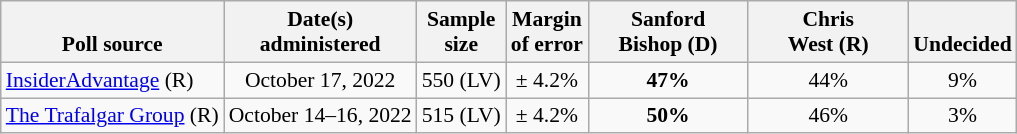<table class="wikitable" style="font-size:90%;text-align:center;">
<tr valign=bottom>
<th>Poll source</th>
<th>Date(s)<br>administered</th>
<th>Sample<br>size</th>
<th>Margin<br>of error</th>
<th style="width:100px;">Sanford<br>Bishop (D)</th>
<th style="width:100px;">Chris<br>West (R)</th>
<th>Undecided</th>
</tr>
<tr>
<td style="text-align:left;"><a href='#'>InsiderAdvantage</a> (R)</td>
<td>October 17, 2022</td>
<td>550 (LV)</td>
<td>± 4.2%</td>
<td><strong>47%</strong></td>
<td>44%</td>
<td>9%</td>
</tr>
<tr>
<td style="text-align:left;"><a href='#'>The Trafalgar Group</a> (R)</td>
<td>October 14–16, 2022</td>
<td>515 (LV)</td>
<td>± 4.2%</td>
<td><strong>50%</strong></td>
<td>46%</td>
<td>3%</td>
</tr>
</table>
